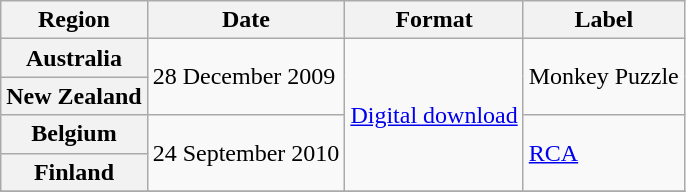<table class="wikitable plainrowheaders">
<tr>
<th>Region</th>
<th>Date</th>
<th>Format</th>
<th>Label</th>
</tr>
<tr>
<th scope="row">Australia</th>
<td rowspan="2">28 December 2009</td>
<td rowspan="4"><a href='#'>Digital download</a></td>
<td rowspan="2">Monkey Puzzle</td>
</tr>
<tr>
<th scope="row">New Zealand</th>
</tr>
<tr>
<th scope="row">Belgium</th>
<td rowspan="2">24 September 2010</td>
<td rowspan="2"><a href='#'>RCA</a></td>
</tr>
<tr>
<th scope="row">Finland</th>
</tr>
<tr>
</tr>
</table>
